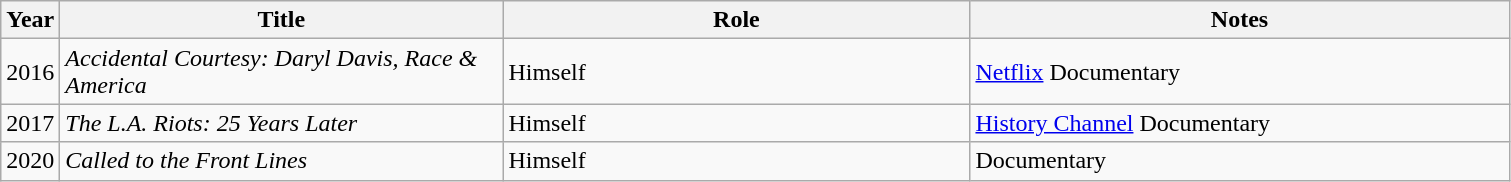<table class="wikitable sortable">
<tr>
<th scope="col" style="width:1em;">Year</th>
<th scope="col" style="width:18em;">Title</th>
<th scope="col" style="width:19em;">Role</th>
<th scope="col" style="width:22em;">Notes</th>
</tr>
<tr>
<td>2016</td>
<td><em>Accidental Courtesy: Daryl Davis, Race & America</em></td>
<td>Himself</td>
<td><a href='#'>Netflix</a> Documentary</td>
</tr>
<tr>
<td>2017</td>
<td><em>The L.A. Riots: 25 Years Later</em></td>
<td>Himself</td>
<td><a href='#'>History Channel</a> Documentary</td>
</tr>
<tr>
<td>2020</td>
<td><em>Called to the Front Lines</em></td>
<td>Himself</td>
<td>Documentary</td>
</tr>
</table>
